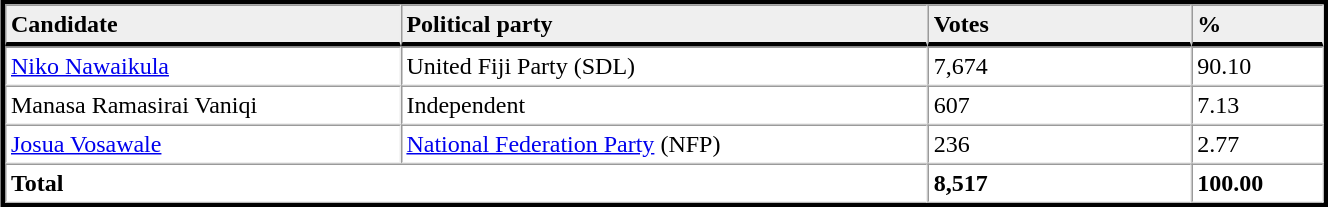<table table width="70%" border="1" align="center" cellpadding=3 cellspacing=0 style="margin:5px; border:3px solid;">
<tr>
<td td width="30%" style="border-bottom:3px solid; background:#efefef;"><strong>Candidate</strong></td>
<td td width="40%" style="border-bottom:3px solid; background:#efefef;"><strong>Political party</strong></td>
<td td width="20%" style="border-bottom:3px solid; background:#efefef;"><strong>Votes</strong></td>
<td td width="10%" style="border-bottom:3px solid; background:#efefef;"><strong>%</strong></td>
</tr>
<tr>
<td><a href='#'>Niko Nawaikula</a></td>
<td>United Fiji Party (SDL)</td>
<td>7,674</td>
<td>90.10</td>
</tr>
<tr>
<td>Manasa Ramasirai Vaniqi</td>
<td>Independent</td>
<td>607</td>
<td>7.13</td>
</tr>
<tr>
<td><a href='#'>Josua Vosawale</a></td>
<td><a href='#'>National Federation Party</a> (NFP)</td>
<td>236</td>
<td>2.77</td>
</tr>
<tr>
<td colspan=2><strong>Total</strong></td>
<td><strong>8,517</strong></td>
<td><strong>100.00</strong></td>
</tr>
<tr>
</tr>
</table>
